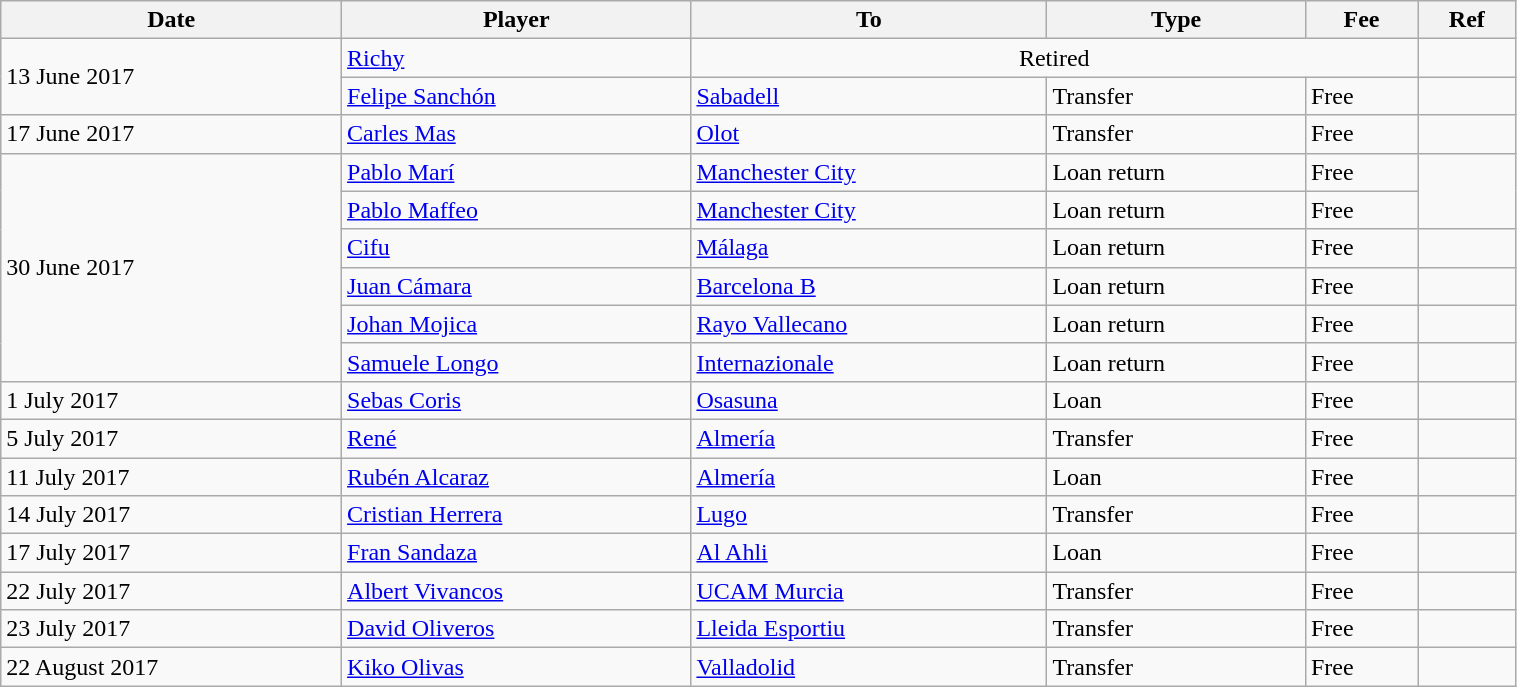<table class="wikitable" style="width:80%;">
<tr>
<th>Date</th>
<th>Player</th>
<th>To</th>
<th>Type</th>
<th>Fee</th>
<th>Ref</th>
</tr>
<tr>
<td rowspan="2">13 June 2017</td>
<td> <a href='#'>Richy</a></td>
<td colspan="3" style="text-align:center;">Retired</td>
<td></td>
</tr>
<tr>
<td> <a href='#'>Felipe Sanchón</a></td>
<td> <a href='#'>Sabadell</a></td>
<td>Transfer</td>
<td>Free</td>
<td></td>
</tr>
<tr>
<td>17 June 2017</td>
<td> <a href='#'>Carles Mas</a></td>
<td> <a href='#'>Olot</a></td>
<td>Transfer</td>
<td>Free</td>
<td></td>
</tr>
<tr>
<td rowspan="6">30 June 2017</td>
<td> <a href='#'>Pablo Marí</a></td>
<td> <a href='#'>Manchester City</a></td>
<td>Loan return</td>
<td>Free</td>
<td rowspan="2"></td>
</tr>
<tr>
<td> <a href='#'>Pablo Maffeo</a></td>
<td> <a href='#'>Manchester City</a></td>
<td>Loan return</td>
<td>Free</td>
</tr>
<tr>
<td> <a href='#'>Cifu</a></td>
<td> <a href='#'>Málaga</a></td>
<td>Loan return</td>
<td>Free</td>
<td></td>
</tr>
<tr>
<td> <a href='#'>Juan Cámara</a></td>
<td> <a href='#'>Barcelona B</a></td>
<td>Loan return</td>
<td>Free</td>
<td></td>
</tr>
<tr>
<td> <a href='#'>Johan Mojica</a></td>
<td><a href='#'>Rayo Vallecano</a></td>
<td>Loan return</td>
<td>Free</td>
<td></td>
</tr>
<tr>
<td> <a href='#'>Samuele Longo</a></td>
<td> <a href='#'>Internazionale</a></td>
<td>Loan return</td>
<td>Free</td>
<td></td>
</tr>
<tr>
<td>1 July 2017</td>
<td> <a href='#'>Sebas Coris</a></td>
<td> <a href='#'>Osasuna</a></td>
<td>Loan</td>
<td>Free</td>
<td></td>
</tr>
<tr>
<td>5 July 2017</td>
<td> <a href='#'>René</a></td>
<td> <a href='#'>Almería</a></td>
<td>Transfer</td>
<td>Free</td>
<td></td>
</tr>
<tr>
<td>11 July 2017</td>
<td> <a href='#'>Rubén Alcaraz</a></td>
<td> <a href='#'>Almería</a></td>
<td>Loan</td>
<td>Free</td>
<td></td>
</tr>
<tr>
<td>14 July 2017</td>
<td> <a href='#'>Cristian Herrera</a></td>
<td> <a href='#'>Lugo</a></td>
<td>Transfer</td>
<td>Free</td>
<td></td>
</tr>
<tr>
<td>17 July 2017</td>
<td> <a href='#'>Fran Sandaza</a></td>
<td> <a href='#'>Al Ahli</a></td>
<td>Loan</td>
<td>Free</td>
<td></td>
</tr>
<tr>
<td>22 July 2017</td>
<td> <a href='#'>Albert Vivancos</a></td>
<td> <a href='#'>UCAM Murcia</a></td>
<td>Transfer</td>
<td>Free</td>
<td></td>
</tr>
<tr>
<td>23 July 2017</td>
<td> <a href='#'>David Oliveros</a></td>
<td> <a href='#'>Lleida Esportiu</a></td>
<td>Transfer</td>
<td>Free</td>
<td></td>
</tr>
<tr>
<td>22 August 2017</td>
<td> <a href='#'>Kiko Olivas</a></td>
<td><a href='#'>Valladolid</a></td>
<td>Transfer</td>
<td>Free</td>
<td></td>
</tr>
</table>
